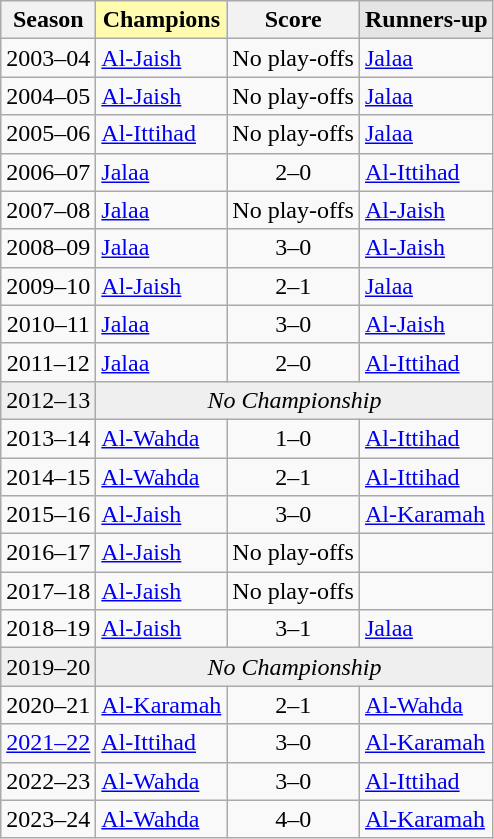<table class="wikitable sortable" style="text-align:left;">
<tr>
<th>Season</th>
<th style="background:#FFFCAF;">Champions</th>
<th>Score</th>
<th style="background:#E5E5E5;">Runners-up</th>
</tr>
<tr>
<td style="text-align:center;">2003–04</td>
<td><a href='#'>Al-Jaish</a></td>
<td style="text-align:center;">No play-offs</td>
<td><a href='#'>Jalaa</a></td>
</tr>
<tr>
<td style="text-align:center;">2004–05</td>
<td><a href='#'>Al-Jaish</a></td>
<td style="text-align:center;">No play-offs</td>
<td><a href='#'>Jalaa</a></td>
</tr>
<tr>
<td style="text-align:center;">2005–06</td>
<td><a href='#'>Al-Ittihad</a></td>
<td style="text-align:center;">No play-offs</td>
<td><a href='#'>Jalaa</a></td>
</tr>
<tr>
<td style="text-align:center;">2006–07</td>
<td><a href='#'>Jalaa</a></td>
<td style="text-align:center;">2–0</td>
<td><a href='#'>Al-Ittihad</a></td>
</tr>
<tr>
<td style="text-align:center;">2007–08</td>
<td><a href='#'>Jalaa</a></td>
<td style="text-align:center;">No play-offs</td>
<td><a href='#'>Al-Jaish</a></td>
</tr>
<tr>
<td style="text-align:center;">2008–09</td>
<td><a href='#'>Jalaa</a></td>
<td style="text-align:center;">3–0</td>
<td><a href='#'>Al-Jaish</a></td>
</tr>
<tr>
<td style="text-align:center;">2009–10</td>
<td><a href='#'>Al-Jaish</a></td>
<td style="text-align:center;">2–1</td>
<td><a href='#'>Jalaa</a></td>
</tr>
<tr>
<td style="text-align:center;">2010–11</td>
<td><a href='#'>Jalaa</a></td>
<td style="text-align:center;">3–0</td>
<td><a href='#'>Al-Jaish</a></td>
</tr>
<tr>
<td style="text-align:center;">2011–12</td>
<td><a href='#'>Jalaa</a></td>
<td style="text-align:center;">2–0</td>
<td><a href='#'>Al-Ittihad</a></td>
</tr>
<tr bgcolor="#efefef">
<td style="text-align:center;">2012–13</td>
<td colspan="8" style="text-align:center;"><em>No Championship</em></td>
</tr>
<tr>
<td style="text-align:center;">2013–14</td>
<td><a href='#'>Al-Wahda</a></td>
<td style="text-align:center;">1–0</td>
<td><a href='#'>Al-Ittihad</a></td>
</tr>
<tr>
<td style="text-align:center;">2014–15</td>
<td><a href='#'>Al-Wahda</a></td>
<td style="text-align:center;">2–1</td>
<td><a href='#'>Al-Ittihad</a></td>
</tr>
<tr>
<td style="text-align:center;">2015–16</td>
<td><a href='#'>Al-Jaish</a></td>
<td style="text-align:center;">3–0</td>
<td><a href='#'>Al-Karamah</a></td>
</tr>
<tr>
<td style="text-align:center;">2016–17</td>
<td><a href='#'>Al-Jaish</a></td>
<td style="text-align:center;">No play-offs</td>
<td style="text-align:center;"></td>
</tr>
<tr>
<td style="text-align:center;">2017–18</td>
<td><a href='#'>Al-Jaish</a></td>
<td style="text-align:center;">No play-offs</td>
<td style="text-align:center;"></td>
</tr>
<tr>
<td style="text-align:center;">2018–19</td>
<td><a href='#'>Al-Jaish</a></td>
<td style="text-align:center;">3–1</td>
<td><a href='#'>Jalaa</a></td>
</tr>
<tr bgcolor="#efefef">
<td style="text-align:center;">2019–20</td>
<td colspan="8" style="text-align:center;"><em>No Championship</em></td>
</tr>
<tr>
<td style="text-align:center;">2020–21</td>
<td><a href='#'>Al-Karamah</a></td>
<td style="text-align:center;">2–1</td>
<td><a href='#'>Al-Wahda</a></td>
</tr>
<tr>
<td style="text-align:center;"><a href='#'>2021–22</a></td>
<td><a href='#'>Al-Ittihad</a></td>
<td style="text-align:center;">3–0</td>
<td><a href='#'>Al-Karamah</a></td>
</tr>
<tr>
<td style="text-align:center;">2022–23</td>
<td><a href='#'>Al-Wahda</a></td>
<td style="text-align:center;">3–0</td>
<td><a href='#'>Al-Ittihad</a></td>
</tr>
<tr>
<td style="text-align:center;">2023–24</td>
<td><a href='#'>Al-Wahda</a></td>
<td style="text-align:center;">4–0</td>
<td><a href='#'>Al-Karamah</a></td>
</tr>
</table>
